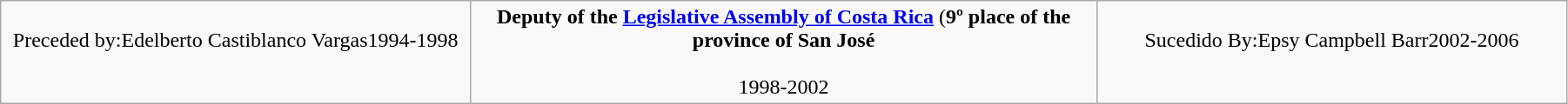<table align="center" border="1" class="wikitable" width="95%">
<tr>
<td align="center" width="30%">Preceded by:Edelberto Castiblanco Vargas1994-1998<br><br></td>
<td align="center" width="40%"><strong>Deputy of the</strong> <strong><a href='#'>Legislative Assembly of Costa Rica</a></strong> (<strong>9º place of the province of San José</strong><br><br>1998-2002</td>
<td align="center" width="30%">Sucedido By:Epsy Campbell Barr2002-2006<br><br></td>
</tr>
</table>
